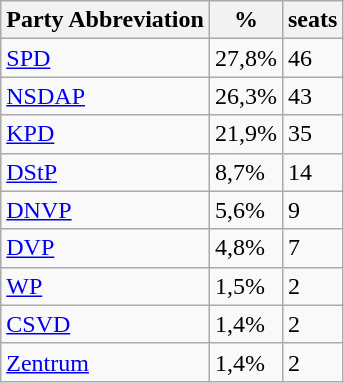<table class="wikitable">
<tr>
<th>Party Abbreviation</th>
<th>%</th>
<th>seats</th>
</tr>
<tr>
<td><a href='#'>SPD</a></td>
<td>27,8%</td>
<td>46</td>
</tr>
<tr>
<td><a href='#'>NSDAP</a></td>
<td>26,3%</td>
<td>43</td>
</tr>
<tr>
<td><a href='#'>KPD</a></td>
<td>21,9%</td>
<td>35</td>
</tr>
<tr>
<td><a href='#'>DStP</a></td>
<td>8,7%</td>
<td>14</td>
</tr>
<tr>
<td><a href='#'>DNVP</a></td>
<td>5,6%</td>
<td>9</td>
</tr>
<tr>
<td><a href='#'>DVP</a></td>
<td>4,8%</td>
<td>7</td>
</tr>
<tr>
<td><a href='#'>WP</a></td>
<td>1,5%</td>
<td>2</td>
</tr>
<tr>
<td><a href='#'>CSVD</a></td>
<td>1,4%</td>
<td>2</td>
</tr>
<tr>
<td><a href='#'>Zentrum</a></td>
<td>1,4%</td>
<td>2</td>
</tr>
</table>
